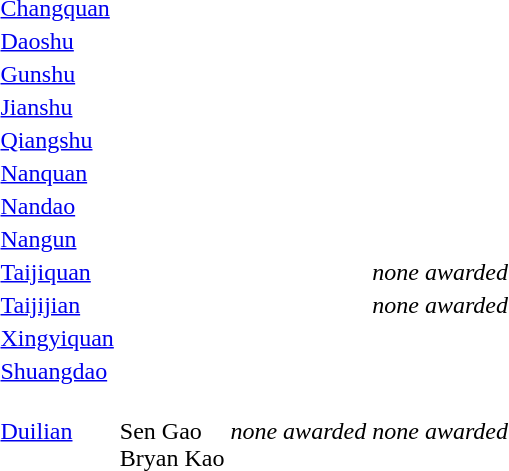<table>
<tr>
<td><a href='#'>Changquan</a></td>
<td></td>
<td></td>
<td></td>
</tr>
<tr>
<td><a href='#'>Daoshu</a></td>
<td></td>
<td></td>
<td></td>
</tr>
<tr>
<td><a href='#'>Gunshu</a></td>
<td></td>
<td></td>
<td></td>
</tr>
<tr>
<td><a href='#'>Jianshu</a></td>
<td></td>
<td></td>
<td></td>
</tr>
<tr>
<td><a href='#'>Qiangshu</a></td>
<td></td>
<td></td>
<td></td>
</tr>
<tr>
<td><a href='#'>Nanquan</a></td>
<td></td>
<td></td>
<td></td>
</tr>
<tr>
<td><a href='#'>Nandao</a></td>
<td></td>
<td></td>
<td></td>
</tr>
<tr>
<td><a href='#'>Nangun</a></td>
<td></td>
<td></td>
<td></td>
</tr>
<tr>
<td><a href='#'>Taijiquan</a></td>
<td></td>
<td></td>
<td><em>none awarded</em></td>
</tr>
<tr>
<td><a href='#'>Taijijian</a></td>
<td></td>
<td></td>
<td><em>none awarded</em></td>
</tr>
<tr>
<td><a href='#'>Xingyiquan</a></td>
<td></td>
<td></td>
<td></td>
</tr>
<tr>
<td><a href='#'>Shuangdao</a></td>
<td></td>
<td></td>
<td></td>
</tr>
<tr>
<td><a href='#'>Duilian</a></td>
<td><br>Sen Gao<br>Bryan Kao</td>
<td><em>none awarded</em></td>
<td><em>none awarded</em></td>
</tr>
</table>
